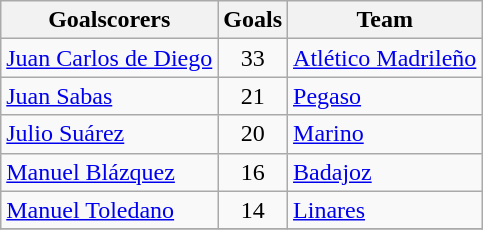<table class="wikitable sortable">
<tr>
<th>Goalscorers</th>
<th>Goals</th>
<th>Team</th>
</tr>
<tr>
<td> <a href='#'>Juan Carlos de Diego</a></td>
<td style="text-align:center;">33</td>
<td><a href='#'>Atlético Madrileño</a></td>
</tr>
<tr>
<td> <a href='#'>Juan Sabas</a></td>
<td style="text-align:center;">21</td>
<td><a href='#'>Pegaso</a></td>
</tr>
<tr>
<td> <a href='#'>Julio Suárez</a></td>
<td style="text-align:center;">20</td>
<td><a href='#'>Marino</a></td>
</tr>
<tr>
<td> <a href='#'>Manuel Blázquez</a></td>
<td style="text-align:center;">16</td>
<td><a href='#'>Badajoz</a></td>
</tr>
<tr>
<td> <a href='#'>Manuel Toledano</a></td>
<td style="text-align:center;">14</td>
<td><a href='#'>Linares</a></td>
</tr>
<tr>
</tr>
</table>
